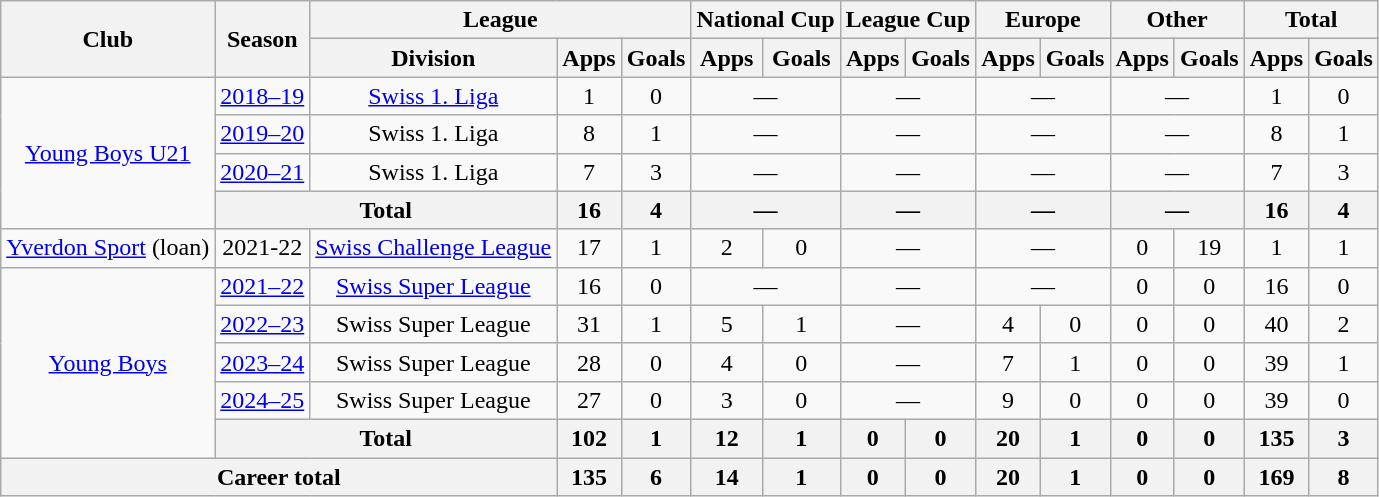<table class="wikitable" style="text-align:center">
<tr>
<th rowspan="2">Club</th>
<th rowspan="2">Season</th>
<th colspan="3">League</th>
<th colspan="2">National Cup </th>
<th colspan="2">League Cup</th>
<th colspan="2">Europe</th>
<th colspan="2">Other</th>
<th colspan="2">Total</th>
</tr>
<tr>
<th>Division</th>
<th>Apps</th>
<th>Goals</th>
<th>Apps</th>
<th>Goals</th>
<th>Apps</th>
<th>Goals</th>
<th>Apps</th>
<th>Goals</th>
<th>Apps</th>
<th>Goals</th>
<th>Apps</th>
<th>Goals</th>
</tr>
<tr>
<td rowspan="4"><a href='#'>Young Boys U21</a></td>
<td><a href='#'>2018–19</a></td>
<td><a href='#'>Swiss 1. Liga</a></td>
<td>1</td>
<td>0</td>
<td colspan="2">—</td>
<td colspan="2">—</td>
<td colspan="2">—</td>
<td colspan="2">—</td>
<td>1</td>
<td>0</td>
</tr>
<tr>
<td><a href='#'>2019–20</a></td>
<td>Swiss 1. Liga</td>
<td>8</td>
<td>1</td>
<td colspan="2">—</td>
<td colspan="2">—</td>
<td colspan="2">—</td>
<td colspan="2">—</td>
<td>8</td>
<td>1</td>
</tr>
<tr>
<td><a href='#'>2020–21</a></td>
<td>Swiss 1. Liga</td>
<td>7</td>
<td>3</td>
<td colspan="2">—</td>
<td colspan="2">—</td>
<td colspan="2">—</td>
<td colspan="2">—</td>
<td>7</td>
<td>3</td>
</tr>
<tr>
<th colspan="2">Total</th>
<th>16</th>
<th>4</th>
<th colspan="2">—</th>
<th colspan="2">—</th>
<th colspan="2">—</th>
<th colspan="2">—</th>
<th>16</th>
<th>4</th>
</tr>
<tr>
<td><a href='#'>Yverdon Sport</a> (loan)</td>
<td>2021-22</td>
<td><a href='#'>Swiss Challenge League</a></td>
<td>17</td>
<td>1</td>
<td>2</td>
<td>0</td>
<td colspan="2">—</td>
<td colspan="2">—</td>
<td 0>0</td>
<td>19</td>
<td>1</td>
<td>1</td>
</tr>
<tr>
<td rowspan="5"><a href='#'>Young Boys</a></td>
<td><a href='#'>2021–22</a></td>
<td><a href='#'>Swiss Super League</a></td>
<td>16</td>
<td>0</td>
<td colspan="2">—</td>
<td colspan="2">—</td>
<td colspan="2">—</td>
<td>0</td>
<td>0</td>
<td>16</td>
<td>0</td>
</tr>
<tr>
<td><a href='#'>2022–23</a></td>
<td>Swiss Super League</td>
<td>31</td>
<td>1</td>
<td>5</td>
<td>1</td>
<td colspan="2">—</td>
<td>4</td>
<td>0</td>
<td>0</td>
<td>0</td>
<td>40</td>
<td>2</td>
</tr>
<tr>
<td><a href='#'>2023–24</a></td>
<td>Swiss Super League</td>
<td>28</td>
<td>0</td>
<td>4</td>
<td>0</td>
<td colspan="2">—</td>
<td>7</td>
<td>1</td>
<td>0</td>
<td>0</td>
<td>39</td>
<td>1</td>
</tr>
<tr>
<td><a href='#'>2024–25</a></td>
<td>Swiss Super League</td>
<td>27</td>
<td>0</td>
<td>3</td>
<td>0</td>
<td colspan="2">—</td>
<td>9</td>
<td>0</td>
<td>0</td>
<td>0</td>
<td>39</td>
<td>0</td>
</tr>
<tr>
<th colspan="2">Total</th>
<th>102</th>
<th>1</th>
<th>12</th>
<th>1</th>
<th>0</th>
<th>0</th>
<th>20</th>
<th>1</th>
<th>0</th>
<th>0</th>
<th>135</th>
<th>3</th>
</tr>
<tr>
<th colspan="3">Career total</th>
<th>135</th>
<th>6</th>
<th>14</th>
<th>1</th>
<th>0</th>
<th>0</th>
<th>20</th>
<th>1</th>
<th>0</th>
<th>0</th>
<th>169</th>
<th>8</th>
</tr>
</table>
